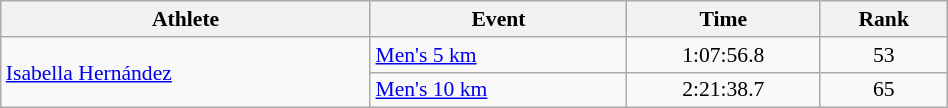<table class="wikitable" style="text-align:center; font-size:90%; width:50%;">
<tr>
<th>Athlete</th>
<th>Event</th>
<th>Time</th>
<th>Rank</th>
</tr>
<tr>
<td align=left rowspan=2><a href='#'>Isabella Hernández</a></td>
<td align=left><a href='#'>Men's 5 km</a></td>
<td>1:07:56.8</td>
<td>53</td>
</tr>
<tr>
<td align=left><a href='#'>Men's 10 km</a></td>
<td>2:21:38.7</td>
<td>65</td>
</tr>
</table>
